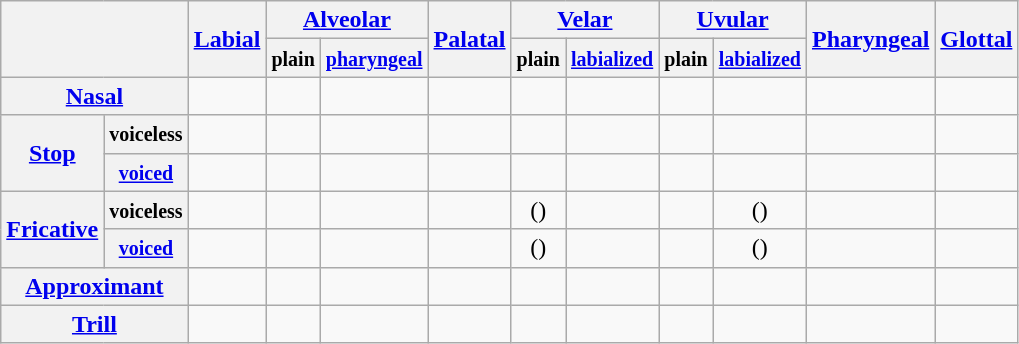<table class="wikitable" style="text-align: center;">
<tr class="wikitable">
<th colspan="2" rowspan="2"></th>
<th rowspan=2><a href='#'>Labial</a></th>
<th colspan="2"><a href='#'>Alveolar</a></th>
<th rowspan=2><a href='#'>Palatal</a></th>
<th colspan=2><a href='#'>Velar</a></th>
<th colspan=2><a href='#'>Uvular</a></th>
<th rowspan=2><a href='#'>Pharyngeal</a></th>
<th rowspan=2><a href='#'>Glottal</a></th>
</tr>
<tr>
<th><small>plain</small></th>
<th><a href='#'><small>pharyngeal</small></a></th>
<th><small>plain</small></th>
<th><a href='#'><small>labialized</small></a></th>
<th><small>plain</small></th>
<th><a href='#'><small>labialized</small></a></th>
</tr>
<tr>
<th colspan="2"><a href='#'>Nasal</a></th>
<td></td>
<td></td>
<td></td>
<td></td>
<td></td>
<td></td>
<td></td>
<td></td>
<td></td>
<td></td>
</tr>
<tr>
<th rowspan="2"><a href='#'>Stop</a></th>
<th><small>voiceless</small></th>
<td></td>
<td></td>
<td></td>
<td></td>
<td></td>
<td></td>
<td></td>
<td></td>
<td></td>
<td></td>
</tr>
<tr>
<th><a href='#'><small>voiced</small></a></th>
<td></td>
<td></td>
<td></td>
<td></td>
<td></td>
<td></td>
<td></td>
<td></td>
<td></td>
<td></td>
</tr>
<tr>
<th rowspan="2"><a href='#'>Fricative</a></th>
<th><small>voiceless</small></th>
<td></td>
<td></td>
<td></td>
<td></td>
<td>()</td>
<td></td>
<td></td>
<td>()</td>
<td></td>
<td></td>
</tr>
<tr>
<th><a href='#'><small>voiced</small></a></th>
<td></td>
<td></td>
<td></td>
<td></td>
<td>()</td>
<td></td>
<td></td>
<td>()</td>
<td></td>
<td></td>
</tr>
<tr>
<th colspan="2"><a href='#'>Approximant</a></th>
<td></td>
<td></td>
<td></td>
<td></td>
<td></td>
<td></td>
<td></td>
<td></td>
<td></td>
<td></td>
</tr>
<tr>
<th colspan="2"><a href='#'>Trill</a></th>
<td></td>
<td></td>
<td></td>
<td></td>
<td></td>
<td></td>
<td></td>
<td></td>
<td></td>
<td></td>
</tr>
</table>
